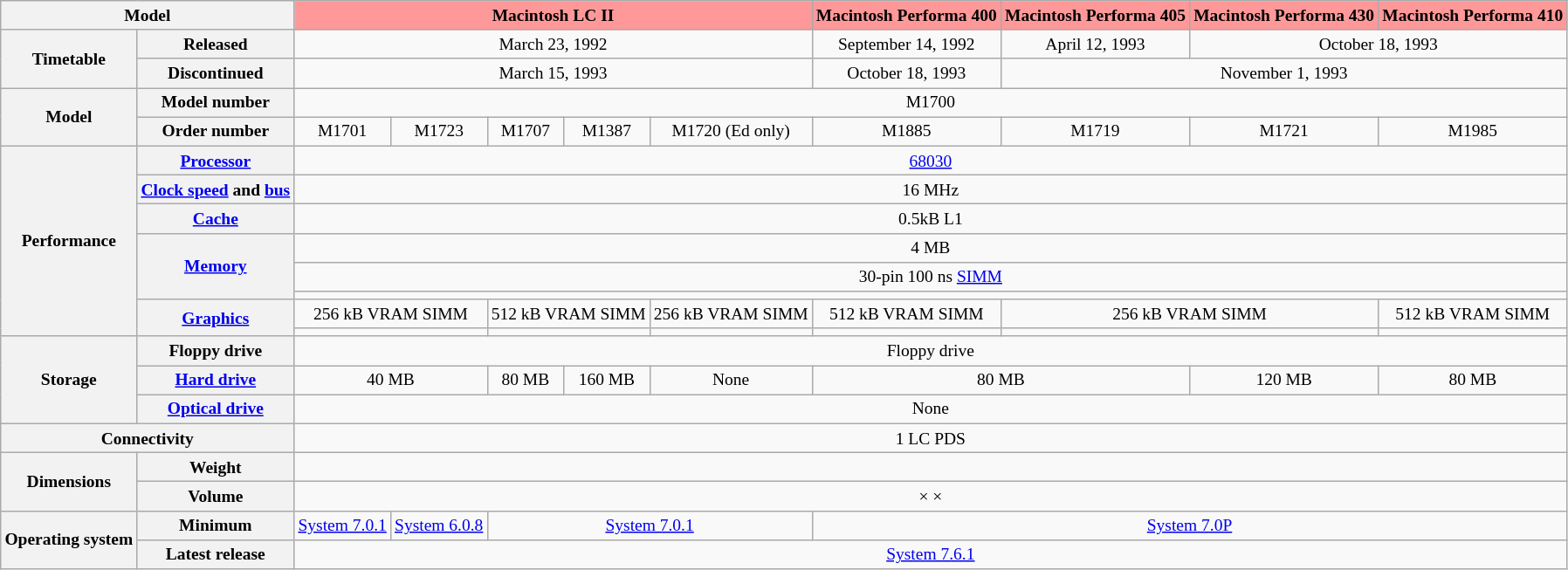<table class="wikitable mw-collapsible" style="font-size:small; text-align:center">
<tr>
<th colspan=2>Model</th>
<th colspan=5 style="background:#FF9999">Macintosh LC II</th>
<th style="background:#FF9999">Macintosh Performa 400</th>
<th style="background:#FF9999">Macintosh Performa 405</th>
<th style="background:#FF9999">Macintosh Performa 430</th>
<th style="background:#FF9999">Macintosh Performa 410</th>
</tr>
<tr>
<th rowspan=2>Timetable</th>
<th>Released</th>
<td colspan=5>March 23, 1992</td>
<td>September 14, 1992</td>
<td>April 12, 1993</td>
<td colspan=2>October 18, 1993</td>
</tr>
<tr>
<th>Discontinued</th>
<td colspan=5>March 15, 1993</td>
<td>October 18, 1993</td>
<td colspan=3>November 1, 1993</td>
</tr>
<tr>
<th rowspan=2>Model</th>
<th>Model number</th>
<td colspan=9>M1700</td>
</tr>
<tr>
<th>Order number</th>
<td>M1701</td>
<td>M1723</td>
<td>M1707</td>
<td>M1387</td>
<td>M1720 (Ed only)</td>
<td>M1885</td>
<td>M1719</td>
<td>M1721</td>
<td>M1985</td>
</tr>
<tr>
<th rowspan=8>Performance</th>
<th><a href='#'>Processor</a></th>
<td colspan=9><a href='#'>68030</a></td>
</tr>
<tr>
<th><a href='#'>Clock speed</a> and <a href='#'>bus</a></th>
<td colspan=9>16 MHz</td>
</tr>
<tr>
<th><a href='#'>Cache</a></th>
<td colspan=9>0.5kB L1</td>
</tr>
<tr>
<th rowspan=3><a href='#'>Memory</a></th>
<td colspan=9>4 MB</td>
</tr>
<tr>
<td colspan=9>30-pin 100 ns <a href='#'>SIMM</a></td>
</tr>
<tr>
<td colspan=9></td>
</tr>
<tr>
<th rowspan=2><a href='#'>Graphics</a></th>
<td colspan=2>256 kB VRAM SIMM</td>
<td colspan=2>512 kB VRAM SIMM</td>
<td>256 kB VRAM SIMM</td>
<td>512 kB VRAM SIMM</td>
<td colspan=2>256 kB VRAM SIMM</td>
<td>512 kB VRAM SIMM</td>
</tr>
<tr>
<td colspan=2></td>
<td colspan=2></td>
<td></td>
<td></td>
<td colspan=2></td>
<td></td>
</tr>
<tr>
<th rowspan=3>Storage</th>
<th>Floppy drive</th>
<td colspan=9>Floppy drive</td>
</tr>
<tr>
<th><a href='#'>Hard drive</a></th>
<td colspan=2>40 MB</td>
<td>80 MB</td>
<td>160 MB</td>
<td>None</td>
<td colspan=2>80 MB</td>
<td>120 MB</td>
<td>80 MB</td>
</tr>
<tr>
<th><a href='#'>Optical drive</a></th>
<td colspan=9>None</td>
</tr>
<tr>
<th colspan=2>Connectivity</th>
<td colspan=9>1 LC PDS</td>
</tr>
<tr>
<th rowspan=2>Dimensions</th>
<th>Weight</th>
<td colspan=9></td>
</tr>
<tr>
<th>Volume</th>
<td colspan=9> ×  × </td>
</tr>
<tr>
<th rowspan=2>Operating system</th>
<th>Minimum</th>
<td><a href='#'>System 7.0.1</a></td>
<td><a href='#'>System 6.0.8</a></td>
<td colspan=3><a href='#'>System 7.0.1</a></td>
<td colspan=4><a href='#'>System 7.0P</a></td>
</tr>
<tr>
<th>Latest release</th>
<td colspan=9><a href='#'>System 7.6.1</a></td>
</tr>
</table>
